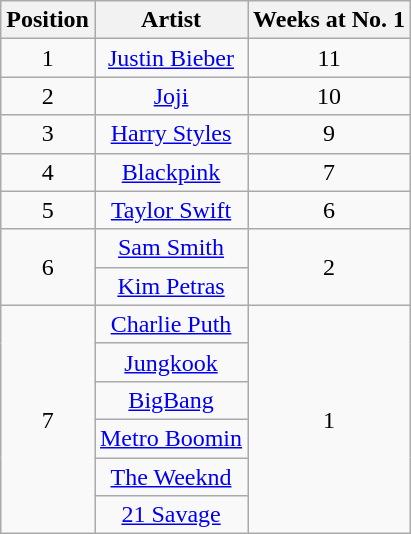<table class="wikitable plainrowheaders" style="text-align:center;">
<tr>
<th scope="col">Position</th>
<th scope="col">Artist</th>
<th scope="col">Weeks at No. 1</th>
</tr>
<tr>
<td>1</td>
<td><a href='#'>Justin Bieber</a></td>
<td>11</td>
</tr>
<tr>
<td>2</td>
<td><a href='#'>Joji</a></td>
<td>10</td>
</tr>
<tr>
<td>3</td>
<td><a href='#'>Harry Styles</a></td>
<td>9</td>
</tr>
<tr>
<td>4</td>
<td><a href='#'>Blackpink</a></td>
<td>7</td>
</tr>
<tr>
<td>5</td>
<td><a href='#'>Taylor Swift</a></td>
<td>6</td>
</tr>
<tr>
<td rowspan="2">6</td>
<td><a href='#'>Sam Smith</a></td>
<td rowspan="2">2</td>
</tr>
<tr>
<td><a href='#'>Kim Petras</a></td>
</tr>
<tr>
<td rowspan="6">7</td>
<td><a href='#'>Charlie Puth</a></td>
<td rowspan="6">1</td>
</tr>
<tr>
<td><a href='#'>Jungkook</a></td>
</tr>
<tr>
<td><a href='#'>BigBang</a></td>
</tr>
<tr>
<td><a href='#'>Metro Boomin</a></td>
</tr>
<tr>
<td><a href='#'>The Weeknd</a></td>
</tr>
<tr>
<td><a href='#'>21 Savage</a></td>
</tr>
</table>
